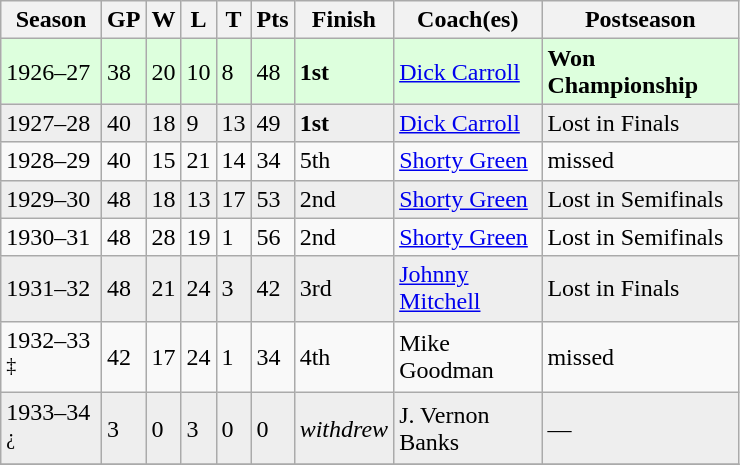<table class="wikitable" width=39%>
<tr>
<th>Season</th>
<th>GP</th>
<th>W</th>
<th>L</th>
<th>T</th>
<th>Pts</th>
<th>Finish</th>
<th>Coach(es)</th>
<th>Postseason</th>
</tr>
<tr bgcolor=ddffdd>
<td>1926–27</td>
<td>38</td>
<td>20</td>
<td>10</td>
<td>8</td>
<td>48</td>
<td><strong>1st</strong></td>
<td><a href='#'>Dick Carroll</a></td>
<td><strong>Won Championship</strong></td>
</tr>
<tr bgcolor=eeeeee>
<td>1927–28</td>
<td>40</td>
<td>18</td>
<td>9</td>
<td>13</td>
<td>49</td>
<td><strong>1st</strong></td>
<td><a href='#'>Dick Carroll</a></td>
<td>Lost in Finals</td>
</tr>
<tr>
<td>1928–29</td>
<td>40</td>
<td>15</td>
<td>21</td>
<td>14</td>
<td>34</td>
<td>5th</td>
<td><a href='#'>Shorty Green</a></td>
<td>missed</td>
</tr>
<tr bgcolor=eeeeee>
<td>1929–30</td>
<td>48</td>
<td>18</td>
<td>13</td>
<td>17</td>
<td>53</td>
<td>2nd</td>
<td><a href='#'>Shorty Green</a></td>
<td>Lost in Semifinals</td>
</tr>
<tr>
<td>1930–31</td>
<td>48</td>
<td>28</td>
<td>19</td>
<td>1</td>
<td>56</td>
<td>2nd</td>
<td><a href='#'>Shorty Green</a></td>
<td>Lost in Semifinals</td>
</tr>
<tr bgcolor=eeeeee>
<td>1931–32</td>
<td>48</td>
<td>21</td>
<td>24</td>
<td>3</td>
<td>42</td>
<td>3rd</td>
<td><a href='#'>Johnny Mitchell</a></td>
<td>Lost in Finals</td>
</tr>
<tr>
<td>1932–33 <sup>‡</sup></td>
<td>42</td>
<td>17</td>
<td>24</td>
<td>1</td>
<td>34</td>
<td>4th</td>
<td>Mike Goodman</td>
<td>missed</td>
</tr>
<tr bgcolor=eeeeee>
<td>1933–34 <sup>¿</sup></td>
<td>3</td>
<td>0</td>
<td>3</td>
<td>0</td>
<td>0</td>
<td><em>withdrew</em></td>
<td>J. Vernon Banks</td>
<td>—</td>
</tr>
<tr>
</tr>
</table>
